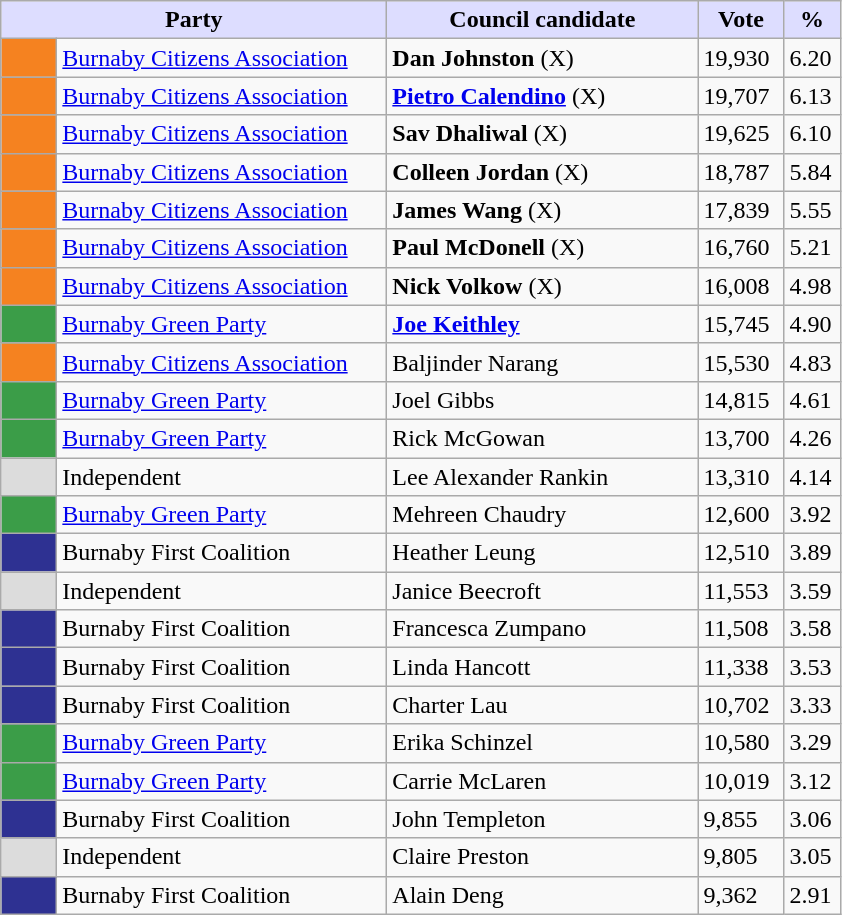<table class="wikitable">
<tr>
<th style="background:#ddf;" width="250px" colspan="2">Party</th>
<th style="background:#ddf;" width="200px">Council candidate</th>
<th style="background:#ddf;" width="50px">Vote</th>
<th style="background:#ddf;" width="30px">%</th>
</tr>
<tr>
<td style="background:#F58220;" width="30px"> </td>
<td><a href='#'>Burnaby Citizens Association</a></td>
<td><strong>Dan Johnston</strong> (X)</td>
<td>19,930</td>
<td>6.20</td>
</tr>
<tr>
<td style="background:#F58220;" width="30px"> </td>
<td><a href='#'>Burnaby Citizens Association</a></td>
<td><strong><a href='#'>Pietro Calendino</a></strong> (X)</td>
<td>19,707</td>
<td>6.13</td>
</tr>
<tr>
<td style="background:#F58220;" width="30px"> </td>
<td><a href='#'>Burnaby Citizens Association</a></td>
<td><strong>Sav Dhaliwal</strong> (X)</td>
<td>19,625</td>
<td>6.10</td>
</tr>
<tr>
<td style="background:#F58220;" width="30px"> </td>
<td><a href='#'>Burnaby Citizens Association</a></td>
<td><strong>Colleen Jordan</strong> (X)</td>
<td>18,787</td>
<td>5.84</td>
</tr>
<tr>
<td style="background:#F58220;" width="30px"> </td>
<td><a href='#'>Burnaby Citizens Association</a></td>
<td><strong>James Wang</strong> (X)</td>
<td>17,839</td>
<td>5.55</td>
</tr>
<tr>
<td style="background:#F58220;" width="30px"> </td>
<td><a href='#'>Burnaby Citizens Association</a></td>
<td><strong>Paul McDonell</strong> (X)</td>
<td>16,760</td>
<td>5.21</td>
</tr>
<tr>
<td style="background:#F58220;" width="30px"> </td>
<td><a href='#'>Burnaby Citizens Association</a></td>
<td><strong>Nick Volkow</strong> (X)</td>
<td>16,008</td>
<td>4.98</td>
</tr>
<tr>
<td style="background:#3B9D48;" width="30px"> </td>
<td><a href='#'>Burnaby Green Party</a></td>
<td><strong><a href='#'>Joe Keithley</a></strong></td>
<td>15,745</td>
<td>4.90</td>
</tr>
<tr>
<td style="background:#F58220;" width="30px"> </td>
<td><a href='#'>Burnaby Citizens Association</a></td>
<td>Baljinder Narang</td>
<td>15,530</td>
<td>4.83</td>
</tr>
<tr>
<td style="background:#3B9D48;" width="30px"> </td>
<td><a href='#'>Burnaby Green Party</a></td>
<td>Joel Gibbs</td>
<td>14,815</td>
<td>4.61</td>
</tr>
<tr>
<td style="background:#3B9D48;" width="30px"> </td>
<td><a href='#'>Burnaby Green Party</a></td>
<td>Rick McGowan</td>
<td>13,700</td>
<td>4.26</td>
</tr>
<tr>
<td style="background:gainsboro" width="30px"> </td>
<td>Independent</td>
<td>Lee Alexander Rankin</td>
<td>13,310</td>
<td>4.14</td>
</tr>
<tr>
<td style="background:#3B9D48;" width="30px"> </td>
<td><a href='#'>Burnaby Green Party</a></td>
<td>Mehreen Chaudry</td>
<td>12,600</td>
<td>3.92</td>
</tr>
<tr>
<td style="background:#2E3192;" width="30px"> </td>
<td>Burnaby First Coalition</td>
<td>Heather Leung</td>
<td>12,510</td>
<td>3.89</td>
</tr>
<tr>
<td style="background:gainsboro" width="30px"> </td>
<td>Independent</td>
<td>Janice Beecroft</td>
<td>11,553</td>
<td>3.59</td>
</tr>
<tr>
<td style="background:#2E3192;" width="30px"> </td>
<td>Burnaby First Coalition</td>
<td>Francesca Zumpano</td>
<td>11,508</td>
<td>3.58</td>
</tr>
<tr>
<td style="background:#2E3192;" width="30px"> </td>
<td>Burnaby First Coalition</td>
<td>Linda Hancott</td>
<td>11,338</td>
<td>3.53</td>
</tr>
<tr>
<td style="background:#2E3192;" width="30px"> </td>
<td>Burnaby First Coalition</td>
<td>Charter Lau</td>
<td>10,702</td>
<td>3.33</td>
</tr>
<tr>
<td style="background:#3B9D48;" width="30px"> </td>
<td><a href='#'>Burnaby Green Party</a></td>
<td>Erika Schinzel</td>
<td>10,580</td>
<td>3.29</td>
</tr>
<tr>
<td style="background:#3B9D48;" width="30px"> </td>
<td><a href='#'>Burnaby Green Party</a></td>
<td>Carrie McLaren</td>
<td>10,019</td>
<td>3.12</td>
</tr>
<tr>
<td style="background:#2E3192;" width="30px"> </td>
<td>Burnaby First Coalition</td>
<td>John Templeton</td>
<td>9,855</td>
<td>3.06</td>
</tr>
<tr>
<td style="background:gainsboro" width="30px"> </td>
<td>Independent</td>
<td>Claire Preston</td>
<td>9,805</td>
<td>3.05</td>
</tr>
<tr>
<td style="background:#2E3192;" width="30px"> </td>
<td>Burnaby First Coalition</td>
<td>Alain Deng</td>
<td>9,362</td>
<td>2.91</td>
</tr>
</table>
